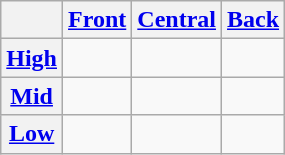<table class="wikitable" style="text-align: center;">
<tr>
<th></th>
<th><a href='#'>Front</a></th>
<th><a href='#'>Central</a></th>
<th><a href='#'>Back</a></th>
</tr>
<tr>
<th><a href='#'>High</a></th>
<td>  </td>
<td></td>
<td>  </td>
</tr>
<tr>
<th><a href='#'>Mid</a></th>
<td>  </td>
<td></td>
<td>  </td>
</tr>
<tr>
<th><a href='#'>Low</a></th>
<td></td>
<td>  </td>
<td></td>
</tr>
</table>
